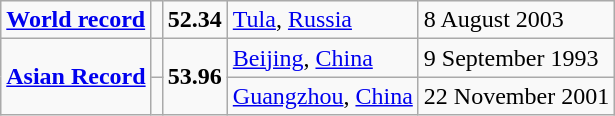<table class="wikitable">
<tr>
<td><strong><a href='#'>World record</a></strong></td>
<td></td>
<td><strong>52.34</strong></td>
<td><a href='#'>Tula</a>, <a href='#'>Russia</a></td>
<td>8 August 2003</td>
</tr>
<tr>
<td rowspan=2><strong><a href='#'>Asian Record</a></strong></td>
<td></td>
<td rowspan=2><strong>53.96</strong></td>
<td><a href='#'>Beijing</a>, <a href='#'>China</a></td>
<td>9 September 1993</td>
</tr>
<tr>
<td></td>
<td><a href='#'>Guangzhou</a>, <a href='#'>China</a></td>
<td>22 November 2001</td>
</tr>
</table>
